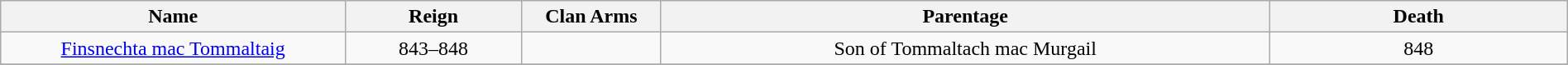<table style="text-align:center; width:100%" class="wikitable">
<tr>
<th style="width:22%">Name</th>
<th>Reign</th>
<th style="width:105px">Clan Arms</th>
<th>Parentage</th>
<th style="width:19%">Death</th>
</tr>
<tr>
<td><a href='#'>Finsnechta mac Tommaltaig</a></td>
<td>843–848</td>
<td></td>
<td>Son of Tommaltach mac Murgail</td>
<td>848</td>
</tr>
<tr>
</tr>
</table>
